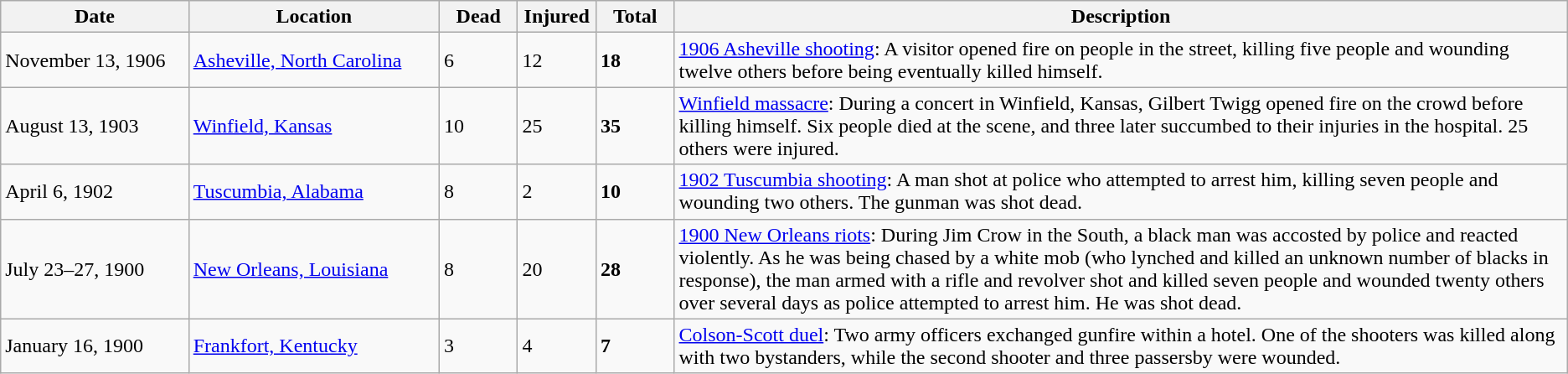<table class="wikitable sortable">
<tr>
<th width=12%>Date</th>
<th width=16%>Location</th>
<th width=5%>Dead</th>
<th width=5%>Injured</th>
<th width=5%>Total</th>
<th width=60%>Description</th>
</tr>
<tr>
<td>November 13, 1906</td>
<td><a href='#'>Asheville, North Carolina</a></td>
<td>6</td>
<td>12</td>
<td><strong>18</strong></td>
<td><a href='#'>1906 Asheville shooting</a>: A visitor opened fire on people in the street, killing five people and wounding twelve others before being eventually killed himself.</td>
</tr>
<tr>
<td>August 13, 1903</td>
<td><a href='#'>Winfield, Kansas</a></td>
<td>10</td>
<td>25</td>
<td><strong>35</strong></td>
<td><a href='#'>Winfield massacre</a>: During a concert in Winfield, Kansas, Gilbert Twigg opened fire on the crowd before killing himself. Six people died at the scene, and three later succumbed to their injuries in the hospital. 25 others were injured.</td>
</tr>
<tr>
<td>April 6, 1902</td>
<td><a href='#'>Tuscumbia, Alabama</a></td>
<td>8</td>
<td>2</td>
<td><strong>10</strong></td>
<td><a href='#'>1902 Tuscumbia shooting</a>: A man shot at police who attempted to arrest him, killing seven people and wounding two others. The gunman was shot dead.</td>
</tr>
<tr>
<td>July 23–27, 1900</td>
<td><a href='#'>New Orleans, Louisiana</a></td>
<td>8</td>
<td>20</td>
<td><strong>28</strong></td>
<td><a href='#'>1900 New Orleans riots</a>: During Jim Crow in the South, a black man was accosted by police and reacted violently. As he was being chased by a white mob (who lynched and killed an unknown number of blacks in response), the man armed with a rifle and revolver shot and killed seven people and wounded twenty others over several days as police attempted to arrest him. He was shot dead.</td>
</tr>
<tr>
<td>January 16, 1900</td>
<td><a href='#'>Frankfort, Kentucky</a></td>
<td>3</td>
<td>4</td>
<td><strong>7</strong></td>
<td><a href='#'>Colson-Scott duel</a>: Two army officers exchanged gunfire within a hotel. One of the shooters was killed along with two bystanders, while the second shooter and three passersby were wounded.</td>
</tr>
</table>
